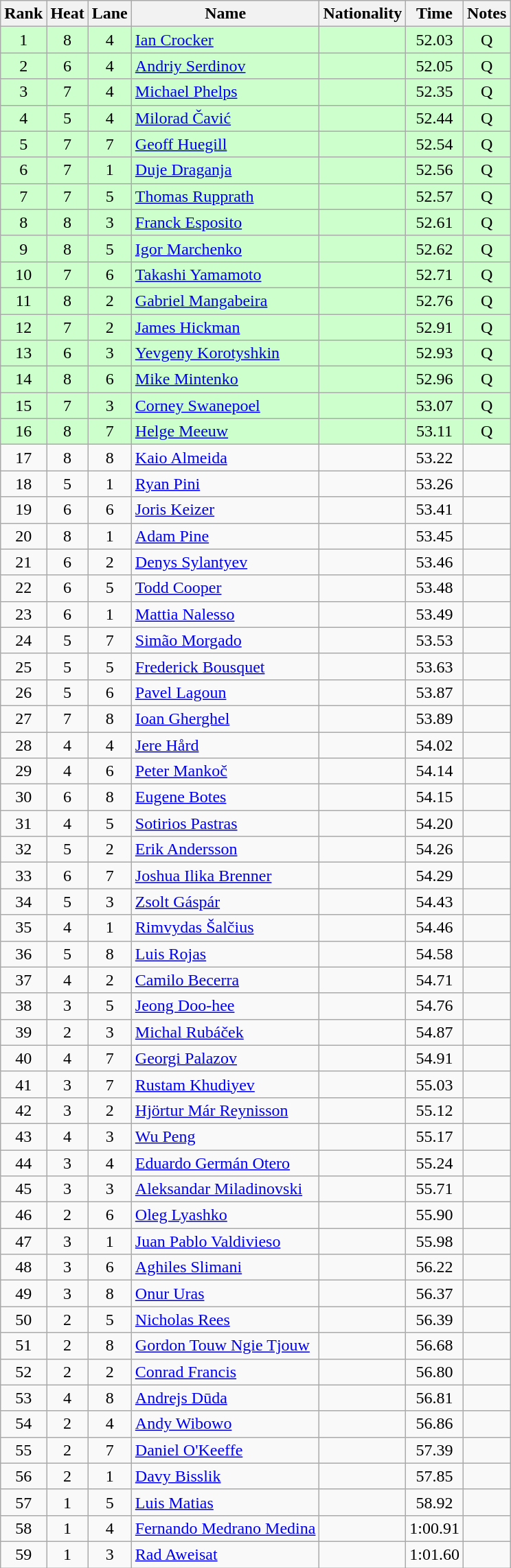<table class="wikitable sortable" style="text-align:center">
<tr>
<th>Rank</th>
<th>Heat</th>
<th>Lane</th>
<th>Name</th>
<th>Nationality</th>
<th>Time</th>
<th>Notes</th>
</tr>
<tr bgcolor=#ccffcc>
<td>1</td>
<td>8</td>
<td>4</td>
<td align=left><a href='#'>Ian Crocker</a></td>
<td align=left></td>
<td>52.03</td>
<td>Q</td>
</tr>
<tr bgcolor=#ccffcc>
<td>2</td>
<td>6</td>
<td>4</td>
<td align=left><a href='#'>Andriy Serdinov</a></td>
<td align=left></td>
<td>52.05</td>
<td>Q</td>
</tr>
<tr bgcolor=#ccffcc>
<td>3</td>
<td>7</td>
<td>4</td>
<td align=left><a href='#'>Michael Phelps</a></td>
<td align=left></td>
<td>52.35</td>
<td>Q</td>
</tr>
<tr bgcolor=#ccffcc>
<td>4</td>
<td>5</td>
<td>4</td>
<td align=left><a href='#'>Milorad Čavić</a></td>
<td align=left></td>
<td>52.44</td>
<td>Q</td>
</tr>
<tr bgcolor=#ccffcc>
<td>5</td>
<td>7</td>
<td>7</td>
<td align=left><a href='#'>Geoff Huegill</a></td>
<td align=left></td>
<td>52.54</td>
<td>Q</td>
</tr>
<tr bgcolor=#ccffcc>
<td>6</td>
<td>7</td>
<td>1</td>
<td align=left><a href='#'>Duje Draganja</a></td>
<td align=left></td>
<td>52.56</td>
<td>Q</td>
</tr>
<tr bgcolor=#ccffcc>
<td>7</td>
<td>7</td>
<td>5</td>
<td align=left><a href='#'>Thomas Rupprath</a></td>
<td align=left></td>
<td>52.57</td>
<td>Q</td>
</tr>
<tr bgcolor=#ccffcc>
<td>8</td>
<td>8</td>
<td>3</td>
<td align=left><a href='#'>Franck Esposito</a></td>
<td align=left></td>
<td>52.61</td>
<td>Q</td>
</tr>
<tr bgcolor=#ccffcc>
<td>9</td>
<td>8</td>
<td>5</td>
<td align=left><a href='#'>Igor Marchenko</a></td>
<td align=left></td>
<td>52.62</td>
<td>Q</td>
</tr>
<tr bgcolor=#ccffcc>
<td>10</td>
<td>7</td>
<td>6</td>
<td align=left><a href='#'>Takashi Yamamoto</a></td>
<td align=left></td>
<td>52.71</td>
<td>Q</td>
</tr>
<tr bgcolor=#ccffcc>
<td>11</td>
<td>8</td>
<td>2</td>
<td align=left><a href='#'>Gabriel Mangabeira</a></td>
<td align=left></td>
<td>52.76</td>
<td>Q</td>
</tr>
<tr bgcolor=#ccffcc>
<td>12</td>
<td>7</td>
<td>2</td>
<td align=left><a href='#'>James Hickman</a></td>
<td align=left></td>
<td>52.91</td>
<td>Q</td>
</tr>
<tr bgcolor=#ccffcc>
<td>13</td>
<td>6</td>
<td>3</td>
<td align=left><a href='#'>Yevgeny Korotyshkin</a></td>
<td align=left></td>
<td>52.93</td>
<td>Q</td>
</tr>
<tr bgcolor=#ccffcc>
<td>14</td>
<td>8</td>
<td>6</td>
<td align=left><a href='#'>Mike Mintenko</a></td>
<td align=left></td>
<td>52.96</td>
<td>Q</td>
</tr>
<tr bgcolor=#ccffcc>
<td>15</td>
<td>7</td>
<td>3</td>
<td align=left><a href='#'>Corney Swanepoel</a></td>
<td align=left></td>
<td>53.07</td>
<td>Q</td>
</tr>
<tr bgcolor=#ccffcc>
<td>16</td>
<td>8</td>
<td>7</td>
<td align=left><a href='#'>Helge Meeuw</a></td>
<td align=left></td>
<td>53.11</td>
<td>Q</td>
</tr>
<tr>
<td>17</td>
<td>8</td>
<td>8</td>
<td align=left><a href='#'>Kaio Almeida</a></td>
<td align=left></td>
<td>53.22</td>
<td></td>
</tr>
<tr>
<td>18</td>
<td>5</td>
<td>1</td>
<td align=left><a href='#'>Ryan Pini</a></td>
<td align=left></td>
<td>53.26</td>
<td></td>
</tr>
<tr>
<td>19</td>
<td>6</td>
<td>6</td>
<td align=left><a href='#'>Joris Keizer</a></td>
<td align=left></td>
<td>53.41</td>
<td></td>
</tr>
<tr>
<td>20</td>
<td>8</td>
<td>1</td>
<td align=left><a href='#'>Adam Pine</a></td>
<td align=left></td>
<td>53.45</td>
<td></td>
</tr>
<tr>
<td>21</td>
<td>6</td>
<td>2</td>
<td align=left><a href='#'>Denys Sylantyev</a></td>
<td align=left></td>
<td>53.46</td>
<td></td>
</tr>
<tr>
<td>22</td>
<td>6</td>
<td>5</td>
<td align=left><a href='#'>Todd Cooper</a></td>
<td align=left></td>
<td>53.48</td>
<td></td>
</tr>
<tr>
<td>23</td>
<td>6</td>
<td>1</td>
<td align=left><a href='#'>Mattia Nalesso</a></td>
<td align=left></td>
<td>53.49</td>
<td></td>
</tr>
<tr>
<td>24</td>
<td>5</td>
<td>7</td>
<td align=left><a href='#'>Simão Morgado</a></td>
<td align=left></td>
<td>53.53</td>
<td></td>
</tr>
<tr>
<td>25</td>
<td>5</td>
<td>5</td>
<td align=left><a href='#'>Frederick Bousquet</a></td>
<td align=left></td>
<td>53.63</td>
<td></td>
</tr>
<tr>
<td>26</td>
<td>5</td>
<td>6</td>
<td align=left><a href='#'>Pavel Lagoun</a></td>
<td align=left></td>
<td>53.87</td>
<td></td>
</tr>
<tr>
<td>27</td>
<td>7</td>
<td>8</td>
<td align=left><a href='#'>Ioan Gherghel</a></td>
<td align=left></td>
<td>53.89</td>
<td></td>
</tr>
<tr>
<td>28</td>
<td>4</td>
<td>4</td>
<td align=left><a href='#'>Jere Hård</a></td>
<td align=left></td>
<td>54.02</td>
<td></td>
</tr>
<tr>
<td>29</td>
<td>4</td>
<td>6</td>
<td align=left><a href='#'>Peter Mankoč</a></td>
<td align=left></td>
<td>54.14</td>
<td></td>
</tr>
<tr>
<td>30</td>
<td>6</td>
<td>8</td>
<td align=left><a href='#'>Eugene Botes</a></td>
<td align=left></td>
<td>54.15</td>
<td></td>
</tr>
<tr>
<td>31</td>
<td>4</td>
<td>5</td>
<td align=left><a href='#'>Sotirios Pastras</a></td>
<td align=left></td>
<td>54.20</td>
<td></td>
</tr>
<tr>
<td>32</td>
<td>5</td>
<td>2</td>
<td align=left><a href='#'>Erik Andersson</a></td>
<td align=left></td>
<td>54.26</td>
<td></td>
</tr>
<tr>
<td>33</td>
<td>6</td>
<td>7</td>
<td align=left><a href='#'>Joshua Ilika Brenner</a></td>
<td align=left></td>
<td>54.29</td>
<td></td>
</tr>
<tr>
<td>34</td>
<td>5</td>
<td>3</td>
<td align=left><a href='#'>Zsolt Gáspár</a></td>
<td align=left></td>
<td>54.43</td>
<td></td>
</tr>
<tr>
<td>35</td>
<td>4</td>
<td>1</td>
<td align=left><a href='#'>Rimvydas Šalčius</a></td>
<td align=left></td>
<td>54.46</td>
<td></td>
</tr>
<tr>
<td>36</td>
<td>5</td>
<td>8</td>
<td align=left><a href='#'>Luis Rojas</a></td>
<td align=left></td>
<td>54.58</td>
<td></td>
</tr>
<tr>
<td>37</td>
<td>4</td>
<td>2</td>
<td align=left><a href='#'>Camilo Becerra</a></td>
<td align=left></td>
<td>54.71</td>
<td></td>
</tr>
<tr>
<td>38</td>
<td>3</td>
<td>5</td>
<td align=left><a href='#'>Jeong Doo-hee</a></td>
<td align=left></td>
<td>54.76</td>
<td></td>
</tr>
<tr>
<td>39</td>
<td>2</td>
<td>3</td>
<td align=left><a href='#'>Michal Rubáček</a></td>
<td align=left></td>
<td>54.87</td>
<td></td>
</tr>
<tr>
<td>40</td>
<td>4</td>
<td>7</td>
<td align=left><a href='#'>Georgi Palazov</a></td>
<td align=left></td>
<td>54.91</td>
<td></td>
</tr>
<tr>
<td>41</td>
<td>3</td>
<td>7</td>
<td align=left><a href='#'>Rustam Khudiyev</a></td>
<td align=left></td>
<td>55.03</td>
<td></td>
</tr>
<tr>
<td>42</td>
<td>3</td>
<td>2</td>
<td align=left><a href='#'>Hjörtur Már Reynisson</a></td>
<td align=left></td>
<td>55.12</td>
<td></td>
</tr>
<tr>
<td>43</td>
<td>4</td>
<td>3</td>
<td align=left><a href='#'>Wu Peng</a></td>
<td align=left></td>
<td>55.17</td>
<td></td>
</tr>
<tr>
<td>44</td>
<td>3</td>
<td>4</td>
<td align=left><a href='#'>Eduardo Germán Otero</a></td>
<td align=left></td>
<td>55.24</td>
<td></td>
</tr>
<tr>
<td>45</td>
<td>3</td>
<td>3</td>
<td align=left><a href='#'>Aleksandar Miladinovski</a></td>
<td align=left></td>
<td>55.71</td>
<td></td>
</tr>
<tr>
<td>46</td>
<td>2</td>
<td>6</td>
<td align=left><a href='#'>Oleg Lyashko</a></td>
<td align=left></td>
<td>55.90</td>
<td></td>
</tr>
<tr>
<td>47</td>
<td>3</td>
<td>1</td>
<td align=left><a href='#'>Juan Pablo Valdivieso</a></td>
<td align=left></td>
<td>55.98</td>
<td></td>
</tr>
<tr>
<td>48</td>
<td>3</td>
<td>6</td>
<td align=left><a href='#'>Aghiles Slimani</a></td>
<td align=left></td>
<td>56.22</td>
<td></td>
</tr>
<tr>
<td>49</td>
<td>3</td>
<td>8</td>
<td align=left><a href='#'>Onur Uras</a></td>
<td align=left></td>
<td>56.37</td>
<td></td>
</tr>
<tr>
<td>50</td>
<td>2</td>
<td>5</td>
<td align=left><a href='#'>Nicholas Rees</a></td>
<td align=left></td>
<td>56.39</td>
<td></td>
</tr>
<tr>
<td>51</td>
<td>2</td>
<td>8</td>
<td align=left><a href='#'>Gordon Touw Ngie Tjouw</a></td>
<td align=left></td>
<td>56.68</td>
<td></td>
</tr>
<tr>
<td>52</td>
<td>2</td>
<td>2</td>
<td align=left><a href='#'>Conrad Francis</a></td>
<td align=left></td>
<td>56.80</td>
<td></td>
</tr>
<tr>
<td>53</td>
<td>4</td>
<td>8</td>
<td align=left><a href='#'>Andrejs Dūda</a></td>
<td align=left></td>
<td>56.81</td>
<td></td>
</tr>
<tr>
<td>54</td>
<td>2</td>
<td>4</td>
<td align=left><a href='#'>Andy Wibowo</a></td>
<td align=left></td>
<td>56.86</td>
<td></td>
</tr>
<tr>
<td>55</td>
<td>2</td>
<td>7</td>
<td align=left><a href='#'>Daniel O'Keeffe</a></td>
<td align=left></td>
<td>57.39</td>
<td></td>
</tr>
<tr>
<td>56</td>
<td>2</td>
<td>1</td>
<td align=left><a href='#'>Davy Bisslik</a></td>
<td align=left></td>
<td>57.85</td>
<td></td>
</tr>
<tr>
<td>57</td>
<td>1</td>
<td>5</td>
<td align=left><a href='#'>Luis Matias</a></td>
<td align=left></td>
<td>58.92</td>
<td></td>
</tr>
<tr>
<td>58</td>
<td>1</td>
<td>4</td>
<td align=left><a href='#'>Fernando Medrano Medina</a></td>
<td align=left></td>
<td>1:00.91</td>
<td></td>
</tr>
<tr>
<td>59</td>
<td>1</td>
<td>3</td>
<td align=left><a href='#'>Rad Aweisat</a></td>
<td align=left></td>
<td>1:01.60</td>
<td></td>
</tr>
</table>
